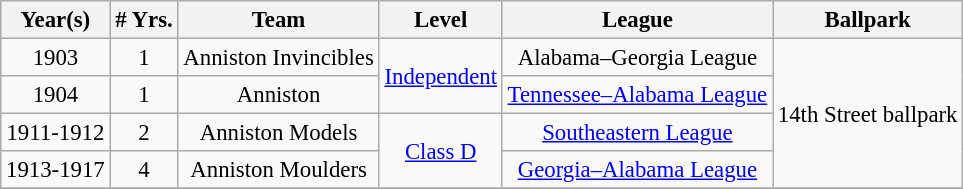<table class="wikitable" style="text-align:center; font-size: 95%;">
<tr>
<th>Year(s)</th>
<th># Yrs.</th>
<th>Team</th>
<th>Level</th>
<th>League</th>
<th>Ballpark</th>
</tr>
<tr>
<td>1903</td>
<td>1</td>
<td>Anniston Invincibles</td>
<td rowspan=2><a href='#'>Independent</a></td>
<td>Alabama–Georgia League</td>
<td rowspan=4>14th Street ballpark</td>
</tr>
<tr>
<td>1904</td>
<td>1</td>
<td>Anniston</td>
<td><a href='#'>Tennessee–Alabama League</a></td>
</tr>
<tr>
<td>1911-1912</td>
<td>2</td>
<td>Anniston Models</td>
<td rowspan=2><a href='#'>Class D</a></td>
<td><a href='#'>Southeastern League</a></td>
</tr>
<tr>
<td>1913-1917</td>
<td>4</td>
<td>Anniston Moulders</td>
<td><a href='#'>Georgia–Alabama League</a></td>
</tr>
<tr>
</tr>
</table>
